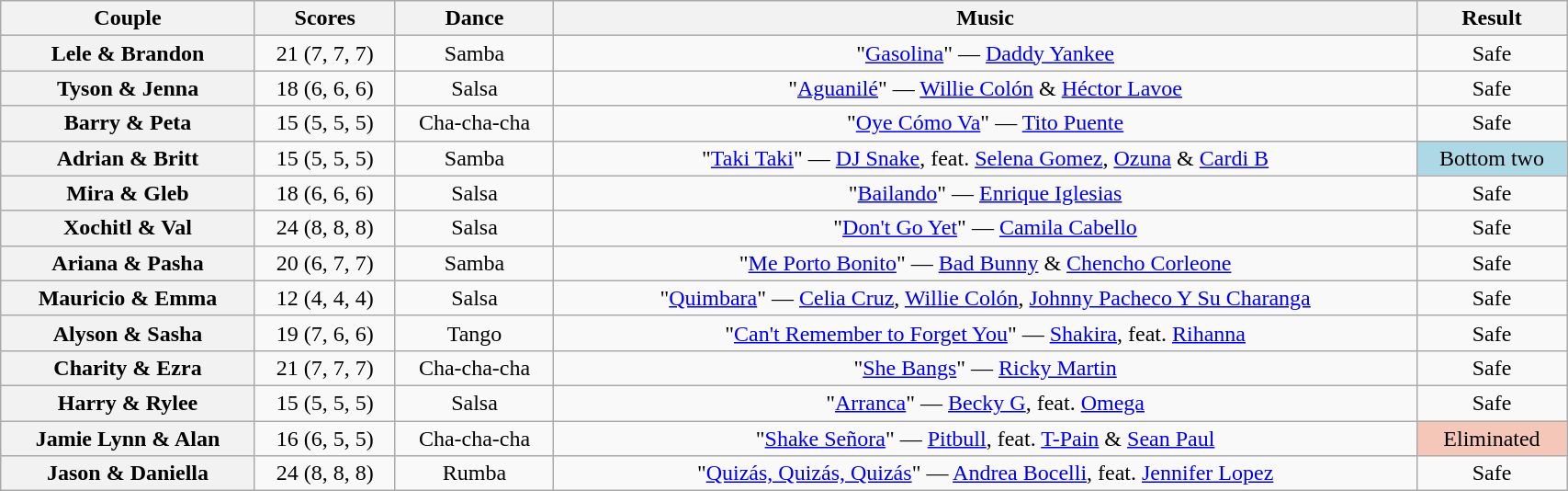<table class="wikitable sortable" style="text-align:center; width: 90%">
<tr>
<th scope="col">Couple</th>
<th scope="col">Scores</th>
<th scope="col" class="unsortable">Dance</th>
<th class="unsortable" scope="col">Music</th>
<th class="unsortable" scope="col">Result</th>
</tr>
<tr>
<th scope="row">Lele & Brandon</th>
<td>21 (7, 7, 7)</td>
<td>Samba</td>
<td>"<a href='#'>Gasolina</a>" — <a href='#'>Daddy Yankee</a></td>
<td>Safe</td>
</tr>
<tr>
<th scope="row">Tyson & Jenna</th>
<td>18 (6, 6, 6)</td>
<td>Salsa</td>
<td>"<a href='#'>Aguanilé</a>" — <a href='#'>Willie Colón</a> & <a href='#'>Héctor Lavoe</a></td>
<td>Safe</td>
</tr>
<tr>
<th scope="row">Barry & Peta</th>
<td>15 (5, 5, 5)</td>
<td>Cha-cha-cha</td>
<td>"<a href='#'>Oye Cómo Va</a>" — <a href='#'>Tito Puente</a></td>
<td>Safe</td>
</tr>
<tr>
<th scope="row">Adrian & Britt</th>
<td>15 (5, 5, 5)</td>
<td>Samba</td>
<td>"<a href='#'>Taki Taki</a>" — <a href='#'>DJ Snake</a>, feat. <a href='#'>Selena Gomez</a>, <a href='#'>Ozuna</a> & <a href='#'>Cardi B</a></td>
<td bgcolor="lightblue">Bottom two</td>
</tr>
<tr>
<th scope="row">Mira & Gleb</th>
<td>18 (6, 6, 6)</td>
<td>Salsa</td>
<td>"<a href='#'>Bailando</a>" — <a href='#'>Enrique Iglesias</a></td>
<td>Safe</td>
</tr>
<tr>
<th scope="row">Xochitl & Val</th>
<td>24 (8, 8, 8)</td>
<td>Salsa</td>
<td>"<a href='#'>Don't Go Yet</a>" — <a href='#'>Camila Cabello</a></td>
<td>Safe</td>
</tr>
<tr>
<th scope="row">Ariana & Pasha</th>
<td>20 (6, 7, 7)</td>
<td>Samba</td>
<td>"<a href='#'>Me Porto Bonito</a>" — <a href='#'>Bad Bunny</a> & <a href='#'>Chencho Corleone</a></td>
<td>Safe</td>
</tr>
<tr>
<th scope="row">Mauricio & Emma</th>
<td>12 (4, 4, 4)</td>
<td>Salsa</td>
<td>"<a href='#'>Quimbara</a>" — <a href='#'>Celia Cruz</a>, <a href='#'>Willie Colón</a>, <a href='#'>Johnny Pacheco Y Su Charanga</a></td>
<td>Safe</td>
</tr>
<tr>
<th scope="row">Alyson & Sasha</th>
<td>19 (7, 6, 6)</td>
<td>Tango</td>
<td>"<a href='#'>Can't Remember to Forget You</a>" — <a href='#'>Shakira</a>, feat. <a href='#'>Rihanna</a></td>
<td>Safe</td>
</tr>
<tr>
<th scope="row">Charity & Ezra</th>
<td>21 (7, 7, 7)</td>
<td>Cha-cha-cha</td>
<td>"<a href='#'>She Bangs</a>" — <a href='#'>Ricky Martin</a></td>
<td>Safe</td>
</tr>
<tr>
<th scope="row">Harry & Rylee</th>
<td>15 (5, 5, 5)</td>
<td>Salsa</td>
<td>"<a href='#'>Arranca</a>" — <a href='#'>Becky G</a>, feat. <a href='#'>Omega</a></td>
<td>Safe</td>
</tr>
<tr>
<th scope="row">Jamie Lynn & Alan</th>
<td>16 (6, 5, 5)</td>
<td>Cha-cha-cha</td>
<td>"<a href='#'>Shake Señora</a>" — <a href='#'>Pitbull</a>, feat. <a href='#'>T-Pain</a> & <a href='#'>Sean Paul</a></td>
<td bgcolor="f4c7b8">Eliminated</td>
</tr>
<tr>
<th scope="row">Jason & Daniella</th>
<td>24 (8, 8, 8)</td>
<td>Rumba</td>
<td>"<a href='#'>Quizás, Quizás, Quizás</a>" — <a href='#'>Andrea Bocelli</a>, feat. <a href='#'>Jennifer Lopez</a></td>
<td>Safe</td>
</tr>
</table>
